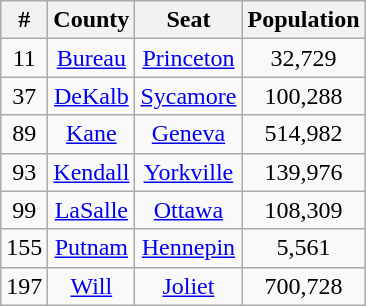<table class="wikitable sortable" style="text-align:center;">
<tr>
<th>#</th>
<th>County</th>
<th>Seat</th>
<th>Population</th>
</tr>
<tr>
<td>11</td>
<td><a href='#'>Bureau</a></td>
<td><a href='#'>Princeton</a></td>
<td>32,729</td>
</tr>
<tr>
<td>37</td>
<td><a href='#'>DeKalb</a></td>
<td><a href='#'>Sycamore</a></td>
<td>100,288</td>
</tr>
<tr>
<td>89</td>
<td><a href='#'>Kane</a></td>
<td><a href='#'>Geneva</a></td>
<td>514,982</td>
</tr>
<tr>
<td>93</td>
<td><a href='#'>Kendall</a></td>
<td><a href='#'>Yorkville</a></td>
<td>139,976</td>
</tr>
<tr>
<td>99</td>
<td><a href='#'>LaSalle</a></td>
<td><a href='#'>Ottawa</a></td>
<td>108,309</td>
</tr>
<tr>
<td>155</td>
<td><a href='#'>Putnam</a></td>
<td><a href='#'>Hennepin</a></td>
<td>5,561</td>
</tr>
<tr>
<td>197</td>
<td><a href='#'>Will</a></td>
<td><a href='#'>Joliet</a></td>
<td>700,728</td>
</tr>
</table>
